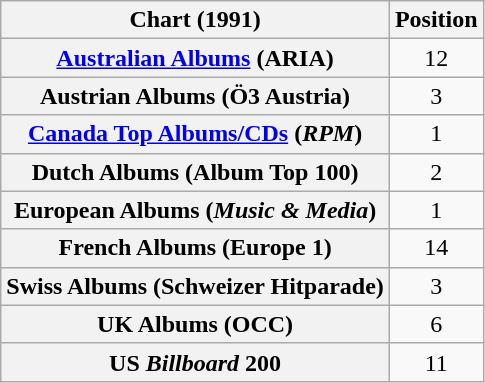<table class="wikitable sortable plainrowheaders" style="text-align:center">
<tr>
<th scope="col">Chart (1991)</th>
<th scope="col">Position</th>
</tr>
<tr>
<th scope="row"><a href='#'>Australian Albums</a> (ARIA)</th>
<td>12</td>
</tr>
<tr>
<th scope="row">Austrian Albums (Ö3 Austria)</th>
<td>3</td>
</tr>
<tr>
<th scope="row"><a href='#'>Canada Top Albums/CDs</a> (<em>RPM</em>)</th>
<td>1</td>
</tr>
<tr>
<th scope="row">Dutch Albums (Album Top 100)</th>
<td>2</td>
</tr>
<tr>
<th scope="row">European Albums (<em>Music & Media</em>)</th>
<td>1</td>
</tr>
<tr>
<th scope="row">French Albums (Europe 1)</th>
<td>14</td>
</tr>
<tr>
<th scope="row">Swiss Albums (Schweizer Hitparade)</th>
<td>3</td>
</tr>
<tr>
<th scope="row">UK Albums (OCC)</th>
<td>6</td>
</tr>
<tr>
<th scope="row">US <em>Billboard</em> 200</th>
<td>11</td>
</tr>
</table>
